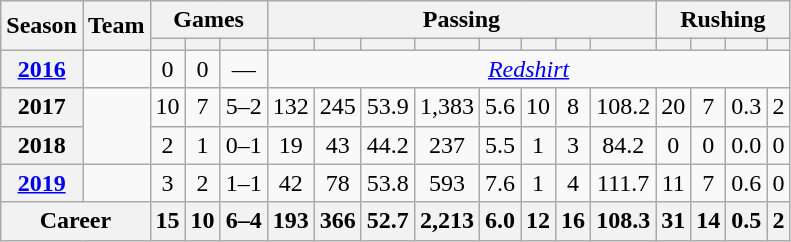<table class="wikitable" style="text-align:center;">
<tr>
<th rowspan="2">Season</th>
<th rowspan="2">Team</th>
<th colspan="3">Games</th>
<th colspan="8">Passing</th>
<th colspan="4">Rushing</th>
</tr>
<tr>
<th></th>
<th></th>
<th></th>
<th></th>
<th></th>
<th></th>
<th></th>
<th></th>
<th></th>
<th></th>
<th></th>
<th></th>
<th></th>
<th></th>
<th></th>
</tr>
<tr>
<th><a href='#'>2016</a></th>
<td style=></td>
<td>0</td>
<td>0</td>
<td>—</td>
<td colspan="12"> <em><a href='#'>Redshirt</a></em></td>
</tr>
<tr>
<th>2017</th>
<td rowspan="2" style=></td>
<td>10</td>
<td>7</td>
<td>5–2</td>
<td>132</td>
<td>245</td>
<td>53.9</td>
<td>1,383</td>
<td>5.6</td>
<td>10</td>
<td>8</td>
<td>108.2</td>
<td>20</td>
<td>7</td>
<td>0.3</td>
<td>2</td>
</tr>
<tr>
<th>2018</th>
<td>2</td>
<td>1</td>
<td>0–1</td>
<td>19</td>
<td>43</td>
<td>44.2</td>
<td>237</td>
<td>5.5</td>
<td>1</td>
<td>3</td>
<td>84.2</td>
<td>0</td>
<td>0</td>
<td>0.0</td>
<td>0</td>
</tr>
<tr>
<th><a href='#'>2019</a></th>
<td style=></td>
<td>3</td>
<td>2</td>
<td>1–1</td>
<td>42</td>
<td>78</td>
<td>53.8</td>
<td>593</td>
<td>7.6</td>
<td>1</td>
<td>4</td>
<td>111.7</td>
<td>11</td>
<td>7</td>
<td>0.6</td>
<td>0</td>
</tr>
<tr>
<th colspan="2">Career </th>
<th>15</th>
<th>10</th>
<th>6–4</th>
<th>193</th>
<th>366</th>
<th>52.7</th>
<th>2,213</th>
<th>6.0</th>
<th>12</th>
<th>16</th>
<th>108.3</th>
<th>31</th>
<th>14</th>
<th>0.5</th>
<th>2</th>
</tr>
</table>
